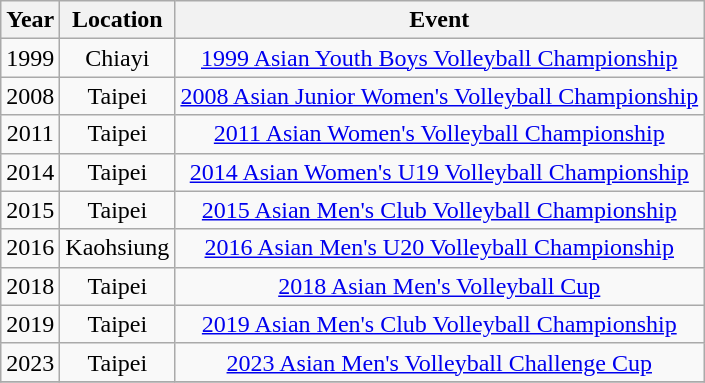<table class="wikitable sortable" style="text-align:center">
<tr>
<th>Year</th>
<th>Location</th>
<th>Event</th>
</tr>
<tr>
<td>1999</td>
<td>Chiayi</td>
<td><a href='#'>1999 Asian Youth Boys Volleyball Championship</a></td>
</tr>
<tr>
<td>2008</td>
<td>Taipei</td>
<td><a href='#'>2008 Asian Junior Women's Volleyball Championship</a></td>
</tr>
<tr>
<td>2011</td>
<td>Taipei</td>
<td><a href='#'>2011 Asian Women's Volleyball Championship</a></td>
</tr>
<tr>
<td>2014</td>
<td>Taipei</td>
<td><a href='#'>2014 Asian Women's U19 Volleyball Championship</a></td>
</tr>
<tr>
<td>2015</td>
<td>Taipei</td>
<td><a href='#'>2015 Asian Men's Club Volleyball Championship</a></td>
</tr>
<tr>
<td>2016</td>
<td>Kaohsiung</td>
<td><a href='#'>2016 Asian Men's U20 Volleyball Championship</a></td>
</tr>
<tr>
<td>2018</td>
<td>Taipei</td>
<td><a href='#'>2018 Asian Men's Volleyball Cup</a></td>
</tr>
<tr>
<td>2019</td>
<td>Taipei</td>
<td><a href='#'>2019 Asian Men's Club Volleyball Championship</a></td>
</tr>
<tr>
<td>2023</td>
<td>Taipei</td>
<td><a href='#'>2023 Asian Men's Volleyball Challenge Cup</a></td>
</tr>
<tr>
</tr>
</table>
